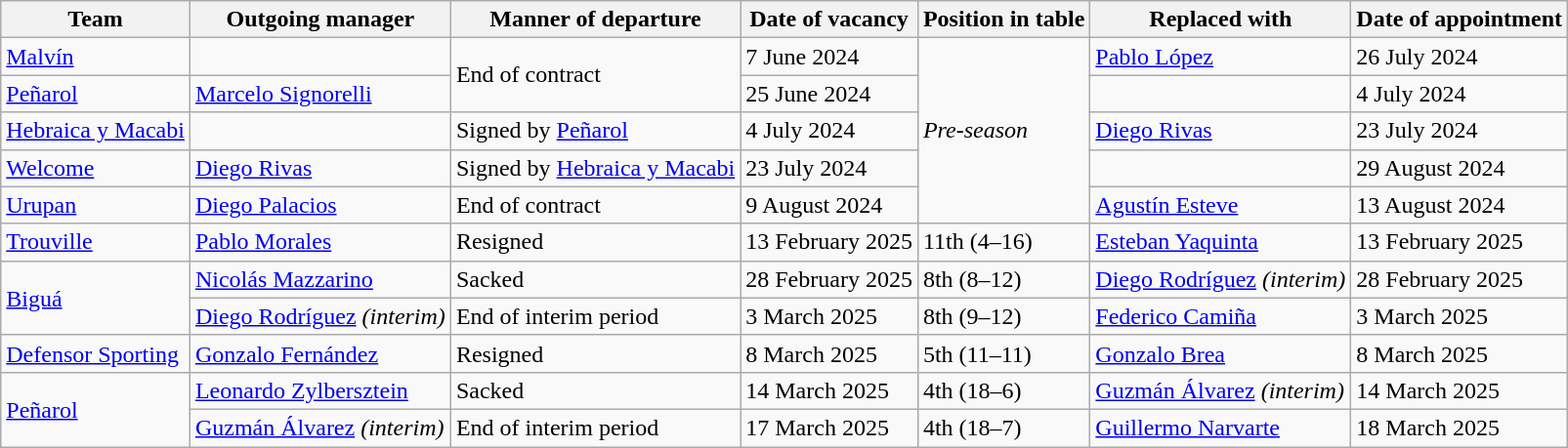<table class="wikitable sortable">
<tr>
<th>Team</th>
<th>Outgoing manager</th>
<th>Manner of departure</th>
<th>Date of vacancy</th>
<th>Position in table</th>
<th>Replaced with</th>
<th>Date of appointment</th>
</tr>
<tr>
<td><a href='#'>Malvín</a></td>
<td></td>
<td rowspan="2">End of contract</td>
<td>7 June 2024</td>
<td rowspan="5"><em>Pre-season</em></td>
<td> <a href='#'>Pablo López</a></td>
<td>26 July 2024</td>
</tr>
<tr>
<td><a href='#'>Peñarol</a></td>
<td> <a href='#'>Marcelo Signorelli</a></td>
<td>25 June 2024</td>
<td></td>
<td>4 July 2024</td>
</tr>
<tr>
<td><a href='#'>Hebraica y Macabi</a></td>
<td></td>
<td>Signed by <a href='#'>Peñarol</a></td>
<td>4 July 2024</td>
<td> <a href='#'>Diego Rivas</a></td>
<td>23 July 2024</td>
</tr>
<tr>
<td><a href='#'>Welcome</a></td>
<td> <a href='#'>Diego Rivas</a></td>
<td>Signed by <a href='#'>Hebraica y Macabi</a></td>
<td>23 July 2024</td>
<td></td>
<td>29 August 2024</td>
</tr>
<tr>
<td><a href='#'>Urupan</a></td>
<td> <a href='#'>Diego Palacios</a></td>
<td>End of contract</td>
<td>9 August 2024</td>
<td> <a href='#'>Agustín Esteve</a></td>
<td>13 August 2024</td>
</tr>
<tr>
<td><a href='#'>Trouville</a></td>
<td> <a href='#'>Pablo Morales</a></td>
<td>Resigned</td>
<td>13 February 2025</td>
<td>11th (4–16)</td>
<td> <a href='#'>Esteban Yaquinta</a></td>
<td>13 February 2025</td>
</tr>
<tr>
<td rowspan="2"><a href='#'>Biguá</a></td>
<td> <a href='#'>Nicolás Mazzarino</a></td>
<td>Sacked</td>
<td>28 February 2025</td>
<td>8th (8–12)</td>
<td> <a href='#'>Diego Rodríguez</a> <em>(interim)</em></td>
<td>28 February 2025</td>
</tr>
<tr>
<td> <a href='#'>Diego Rodríguez</a> <em>(interim)</em></td>
<td>End of interim period</td>
<td>3 March 2025</td>
<td>8th (9–12)</td>
<td> <a href='#'>Federico Camiña</a></td>
<td>3 March 2025</td>
</tr>
<tr>
<td><a href='#'>Defensor Sporting</a></td>
<td> <a href='#'>Gonzalo Fernández</a></td>
<td>Resigned</td>
<td>8 March 2025</td>
<td>5th (11–11)</td>
<td> <a href='#'>Gonzalo Brea</a></td>
<td>8 March 2025</td>
</tr>
<tr>
<td rowspan="2"><a href='#'>Peñarol</a></td>
<td> <a href='#'>Leonardo Zylbersztein</a></td>
<td>Sacked</td>
<td>14 March 2025</td>
<td>4th (18–6)</td>
<td> <a href='#'>Guzmán Álvarez</a> <em>(interim)</em></td>
<td>14 March 2025</td>
</tr>
<tr>
<td> <a href='#'>Guzmán Álvarez</a> <em>(interim)</em></td>
<td>End of interim period</td>
<td>17 March 2025</td>
<td>4th (18–7)</td>
<td> <a href='#'>Guillermo Narvarte</a></td>
<td>18 March 2025</td>
</tr>
</table>
